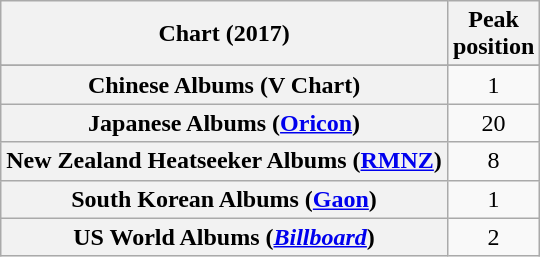<table class="wikitable sortable plainrowheaders" style="text-align:center">
<tr>
<th scope="col">Chart (2017)</th>
<th scope="col">Peak<br> position</th>
</tr>
<tr>
</tr>
<tr>
<th scope="row">Chinese Albums (V Chart)</th>
<td>1</td>
</tr>
<tr>
<th scope="row">Japanese Albums (<a href='#'>Oricon</a>)</th>
<td>20</td>
</tr>
<tr>
<th scope="row">New Zealand Heatseeker Albums (<a href='#'>RMNZ</a>)</th>
<td>8</td>
</tr>
<tr>
<th scope="row">South Korean Albums (<a href='#'>Gaon</a>)</th>
<td>1</td>
</tr>
<tr>
<th scope="row">US World Albums (<em><a href='#'>Billboard</a></em>)</th>
<td>2</td>
</tr>
</table>
